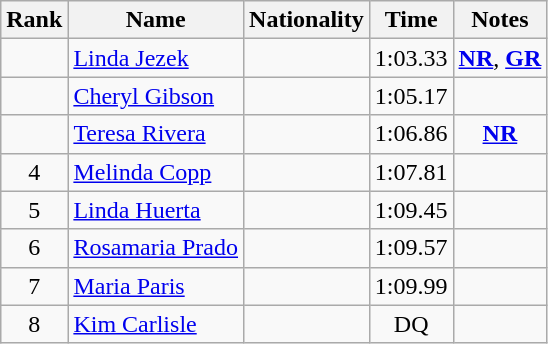<table class="wikitable sortable" style="text-align:center">
<tr>
<th>Rank</th>
<th>Name</th>
<th>Nationality</th>
<th>Time</th>
<th>Notes</th>
</tr>
<tr>
<td></td>
<td align=left><a href='#'>Linda Jezek</a></td>
<td align=left></td>
<td>1:03.33</td>
<td><strong><a href='#'>NR</a></strong>, <strong><a href='#'>GR</a></strong></td>
</tr>
<tr>
<td></td>
<td align=left><a href='#'>Cheryl Gibson</a></td>
<td align=left></td>
<td>1:05.17</td>
<td></td>
</tr>
<tr>
<td></td>
<td align=left><a href='#'>Teresa Rivera</a></td>
<td align=left></td>
<td>1:06.86</td>
<td><strong><a href='#'>NR</a></strong></td>
</tr>
<tr>
<td>4</td>
<td align=left><a href='#'>Melinda Copp</a></td>
<td align=left></td>
<td>1:07.81</td>
<td></td>
</tr>
<tr>
<td>5</td>
<td align=left><a href='#'>Linda Huerta</a></td>
<td align=left></td>
<td>1:09.45</td>
<td></td>
</tr>
<tr>
<td>6</td>
<td align=left><a href='#'>Rosamaria Prado</a></td>
<td align=left></td>
<td>1:09.57</td>
<td></td>
</tr>
<tr>
<td>7</td>
<td align=left><a href='#'>Maria Paris</a></td>
<td align=left></td>
<td>1:09.99</td>
<td></td>
</tr>
<tr>
<td>8</td>
<td align=left><a href='#'>Kim Carlisle</a></td>
<td align=left></td>
<td>DQ</td>
<td></td>
</tr>
</table>
